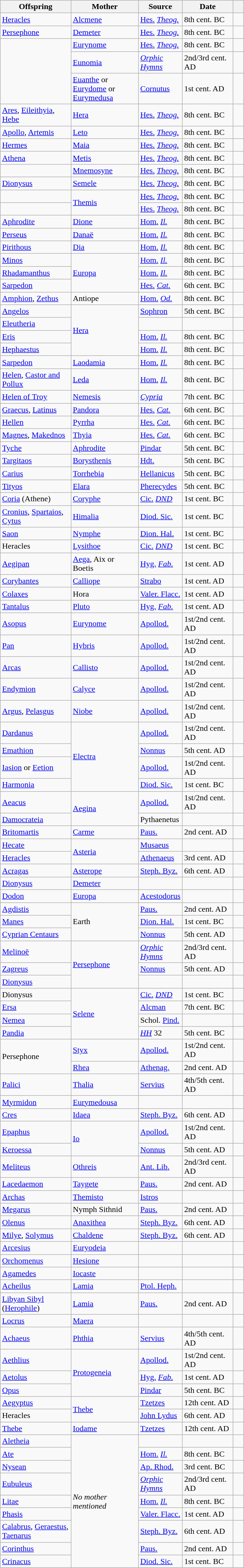<table class="wikitable sortable mw-collapsible mw-collapsed">
<tr>
<th scope="col" style="width: 100pt;">Offspring</th>
<th scope="col" style="width: 95pt;">Mother</th>
<th scope="col" style="width: 55pt;">Source</th>
<th scope="col" style="width: 70pt;">Date</th>
<th class="unsortable" scope="col" style="width: 10pt;"></th>
</tr>
<tr>
<td><a href='#'>Heracles</a></td>
<td><a href='#'>Alcmene</a></td>
<td><a href='#'>Hes.</a> <em><a href='#'>Theog.</a></em></td>
<td data-sort-value=1>8th cent. BC</td>
<td></td>
</tr>
<tr>
<td><a href='#'>Persephone</a></td>
<td><a href='#'>Demeter</a></td>
<td><a href='#'>Hes.</a> <em><a href='#'>Theog.</a></em></td>
<td data-sort-value=1>8th cent. BC</td>
<td></td>
</tr>
<tr>
<td rowspan=3></td>
<td><a href='#'>Eurynome</a></td>
<td><a href='#'>Hes.</a> <em><a href='#'>Theog.</a></em></td>
<td data-sort-value=1>8th cent. BC</td>
<td></td>
</tr>
<tr>
<td><a href='#'>Eunomia</a></td>
<td><em><a href='#'>Orphic Hymns</a></em></td>
<td data-sort-value=20>2nd/3rd cent. AD</td>
<td></td>
</tr>
<tr>
<td><a href='#'>Euanthe</a> or <a href='#'>Eurydome</a> or <a href='#'>Eurymedusa</a></td>
<td><a href='#'>Cornutus</a></td>
<td data-sort-value=17>1st cent. AD</td>
<td></td>
</tr>
<tr>
<td><a href='#'>Ares</a>, <a href='#'>Eileithyia</a>, <a href='#'>Hebe</a></td>
<td><a href='#'>Hera</a></td>
<td><a href='#'>Hes.</a> <em><a href='#'>Theog.</a></em></td>
<td data-sort-value=1>8th cent. BC</td>
<td></td>
</tr>
<tr>
<td><a href='#'>Apollo</a>, <a href='#'>Artemis</a></td>
<td><a href='#'>Leto</a></td>
<td><a href='#'>Hes.</a> <em><a href='#'>Theog.</a></em></td>
<td data-sort-value=1>8th cent. BC</td>
<td></td>
</tr>
<tr>
<td><a href='#'>Hermes</a></td>
<td><a href='#'>Maia</a></td>
<td><a href='#'>Hes.</a> <em><a href='#'>Theog.</a></em></td>
<td data-sort-value=1>8th cent. BC</td>
<td></td>
</tr>
<tr>
<td><a href='#'>Athena</a></td>
<td><a href='#'>Metis</a></td>
<td><a href='#'>Hes.</a> <em><a href='#'>Theog.</a></em></td>
<td data-sort-value=1>8th cent. BC</td>
<td></td>
</tr>
<tr>
<td data-sort-value=Muses></td>
<td><a href='#'>Mnemosyne</a></td>
<td><a href='#'>Hes.</a> <em><a href='#'>Theog.</a></em></td>
<td data-sort-value=1>8th cent. BC</td>
<td></td>
</tr>
<tr>
<td><a href='#'>Dionysus</a></td>
<td><a href='#'>Semele</a></td>
<td><a href='#'>Hes.</a> <em><a href='#'>Theog.</a></em></td>
<td data-sort-value=1>8th cent. BC</td>
<td></td>
</tr>
<tr>
<td data-sort-value=Horae></td>
<td rowspan=2><a href='#'>Themis</a></td>
<td><a href='#'>Hes.</a> <em><a href='#'>Theog.</a></em></td>
<td data-sort-value=1>8th cent. BC</td>
<td></td>
</tr>
<tr>
<td data-sort-value=Moirai></td>
<td><a href='#'>Hes.</a> <em><a href='#'>Theog.</a></em></td>
<td data-sort-value=1>8th cent. BC</td>
<td></td>
</tr>
<tr>
<td><a href='#'>Aphrodite</a></td>
<td><a href='#'>Dione</a></td>
<td><a href='#'>Hom.</a> <em><a href='#'>Il.</a></em></td>
<td data-sort-value=1>8th cent. BC</td>
<td></td>
</tr>
<tr>
<td><a href='#'>Perseus</a></td>
<td><a href='#'>Danaë</a></td>
<td><a href='#'>Hom.</a> <em><a href='#'>Il.</a></em></td>
<td data-sort-value=1>8th cent. BC</td>
<td></td>
</tr>
<tr>
<td><a href='#'>Pirithous</a></td>
<td><a href='#'>Dia</a></td>
<td><a href='#'>Hom.</a> <em><a href='#'>Il.</a></em></td>
<td data-sort-value=17>8th cent. BC</td>
<td></td>
</tr>
<tr>
<td><a href='#'>Minos</a></td>
<td rowspan=3><a href='#'>Europa</a></td>
<td><a href='#'>Hom.</a> <em><a href='#'>Il.</a></em></td>
<td data-sort-value=1>8th cent. BC</td>
<td></td>
</tr>
<tr>
<td><a href='#'>Rhadamanthus</a></td>
<td><a href='#'>Hom.</a> <em><a href='#'>Il.</a></em></td>
<td data-sort-value=1>8th cent. BC</td>
<td></td>
</tr>
<tr>
<td><a href='#'>Sarpedon</a></td>
<td><a href='#'>Hes.</a> <em><a href='#'>Cat.</a></em></td>
<td data-sort-value=5>6th cent. BC</td>
<td></td>
</tr>
<tr>
<td><a href='#'>Amphion</a>, <a href='#'>Zethus</a></td>
<td>Antiope</td>
<td><a href='#'>Hom.</a> <em><a href='#'>Od.</a></em></td>
<td data-sort-value=1>8th cent. BC</td>
<td></td>
</tr>
<tr>
<td><a href='#'>Angelos</a></td>
<td rowspan=4><a href='#'>Hera</a></td>
<td><a href='#'>Sophron</a></td>
<td data-sort-value=7>5th cent. BC</td>
<td></td>
</tr>
<tr>
<td><a href='#'>Eleutheria</a></td>
<td></td>
<td data-sort-value=50></td>
<td></td>
</tr>
<tr>
<td><a href='#'>Eris</a></td>
<td><a href='#'>Hom.</a> <em><a href='#'>Il.</a></em></td>
<td data-sort-value=1>8th cent. BC</td>
<td></td>
</tr>
<tr>
<td><a href='#'>Hephaestus</a></td>
<td><a href='#'>Hom.</a> <em><a href='#'>Il.</a></em></td>
<td data-sort-value=1>8th cent. BC</td>
<td></td>
</tr>
<tr>
<td><a href='#'>Sarpedon</a></td>
<td><a href='#'>Laodamia</a></td>
<td><a href='#'>Hom.</a> <em><a href='#'>Il.</a></em></td>
<td data-sort-value=1>8th cent. BC</td>
<td></td>
</tr>
<tr>
<td><a href='#'>Helen</a>, <a href='#'>Castor and Pollux</a></td>
<td><a href='#'>Leda</a></td>
<td><a href='#'>Hom.</a> <em><a href='#'>Il.</a></em></td>
<td data-sort-value=1>8th cent. BC</td>
<td></td>
</tr>
<tr>
<td><a href='#'>Helen of Troy</a></td>
<td><a href='#'>Nemesis</a></td>
<td><em><a href='#'>Cypria</a></em></td>
<td data-sort-value=3>7th cent. BC</td>
<td></td>
</tr>
<tr>
<td><a href='#'>Graecus</a>, <a href='#'>Latinus</a></td>
<td><a href='#'>Pandora</a></td>
<td><a href='#'>Hes.</a> <em><a href='#'>Cat.</a></em></td>
<td data-sort-value=5>6th cent. BC</td>
<td></td>
</tr>
<tr>
<td><a href='#'>Hellen</a></td>
<td><a href='#'>Pyrrha</a></td>
<td><a href='#'>Hes.</a> <em><a href='#'>Cat.</a></em></td>
<td data-sort-value=5>6th cent. BC</td>
<td></td>
</tr>
<tr>
<td><a href='#'>Magnes</a>, <a href='#'>Makednos</a></td>
<td><a href='#'>Thyia</a></td>
<td><a href='#'>Hes.</a> <em><a href='#'>Cat.</a></em></td>
<td data-sort-value=5>6th cent. BC</td>
<td></td>
</tr>
<tr>
<td><a href='#'>Tyche</a></td>
<td><a href='#'>Aphrodite</a></td>
<td><a href='#'>Pindar</a></td>
<td data-sort-value=7>5th cent. BC</td>
<td></td>
</tr>
<tr>
<td><a href='#'>Targitaos</a></td>
<td><a href='#'>Borysthenis</a></td>
<td><a href='#'>Hdt.</a></td>
<td data-sort-value=7>5th cent. BC</td>
<td></td>
</tr>
<tr>
<td><a href='#'>Carius</a></td>
<td><a href='#'>Torrhebia</a></td>
<td><a href='#'>Hellanicus</a></td>
<td data-sort-value=7>5th cent. BC</td>
<td></td>
</tr>
<tr>
<td><a href='#'>Tityos</a></td>
<td><a href='#'>Elara</a></td>
<td><a href='#'>Pherecydes</a></td>
<td data-sort-value=7>5th cent. BC</td>
<td></td>
</tr>
<tr>
<td><a href='#'>Coria</a> (Athene)</td>
<td><a href='#'>Coryphe</a></td>
<td><a href='#'>Cic.</a> <em><a href='#'>DND</a></em></td>
<td data-sort-value=15>1st cent. BC</td>
<td></td>
</tr>
<tr>
<td><a href='#'>Cronius</a>, <a href='#'>Spartaios</a>, <a href='#'>Cytus</a></td>
<td><a href='#'>Himalia</a></td>
<td><a href='#'>Diod. Sic.</a></td>
<td data-sort-value=15>1st cent. BC</td>
<td></td>
</tr>
<tr>
<td><a href='#'>Saon</a></td>
<td><a href='#'>Nymphe</a></td>
<td><a href='#'>Dion. Hal.</a></td>
<td data-sort-value=15>1st cent. BC</td>
<td></td>
</tr>
<tr>
<td>Heracles</td>
<td><a href='#'>Lysithoe</a></td>
<td><a href='#'>Cic.</a> <em><a href='#'>DND</a></em></td>
<td data-sort-value=15>1st cent. BC</td>
<td></td>
</tr>
<tr>
<td><a href='#'>Aegipan</a></td>
<td><a href='#'>Aega</a>, Aix or Boetis</td>
<td><a href='#'>Hyg.</a> <em><a href='#'>Fab.</a></em></td>
<td data-sort-value=17>1st cent. AD</td>
<td></td>
</tr>
<tr>
<td><a href='#'>Corybantes</a></td>
<td><a href='#'>Calliope</a></td>
<td><a href='#'>Strabo</a></td>
<td data-sort-value=17>1st cent. AD</td>
<td></td>
</tr>
<tr>
<td><a href='#'>Colaxes</a></td>
<td>Hora</td>
<td><a href='#'>Valer. Flacc.</a></td>
<td data-sort-value=17>1st cent. AD</td>
<td></td>
</tr>
<tr>
<td><a href='#'>Tantalus</a></td>
<td><a href='#'>Pluto</a></td>
<td><a href='#'>Hyg.</a> <em><a href='#'>Fab.</a></em></td>
<td data-sort-value=17>1st cent. AD</td>
<td></td>
</tr>
<tr>
<td><a href='#'>Asopus</a></td>
<td><a href='#'>Eurynome</a></td>
<td><a href='#'>Apollod.</a></td>
<td data-sort-value=18>1st/2nd cent. AD</td>
<td></td>
</tr>
<tr>
<td><a href='#'>Pan</a></td>
<td><a href='#'>Hybris</a></td>
<td><a href='#'>Apollod.</a></td>
<td data-sort-value=18>1st/2nd cent. AD</td>
<td></td>
</tr>
<tr>
<td><a href='#'>Arcas</a></td>
<td><a href='#'>Callisto</a></td>
<td><a href='#'>Apollod.</a></td>
<td data-sort-value=18>1st/2nd cent. AD</td>
<td></td>
</tr>
<tr>
<td><a href='#'>Endymion</a></td>
<td><a href='#'>Calyce</a></td>
<td><a href='#'>Apollod.</a></td>
<td data-sort-value=18>1st/2nd cent. AD</td>
<td></td>
</tr>
<tr>
<td><a href='#'>Argus</a>, <a href='#'>Pelasgus</a></td>
<td><a href='#'>Niobe</a></td>
<td><a href='#'>Apollod.</a></td>
<td data-sort-value=18>1st/2nd cent. AD</td>
<td></td>
</tr>
<tr>
<td><a href='#'>Dardanus</a></td>
<td rowspan=4><a href='#'>Electra</a></td>
<td><a href='#'>Apollod.</a></td>
<td data-sort-value=18>1st/2nd cent. AD</td>
<td></td>
</tr>
<tr>
<td><a href='#'>Emathion</a></td>
<td><a href='#'>Nonnus</a></td>
<td data-sort-value=21>5th cent. AD</td>
<td></td>
</tr>
<tr>
<td><a href='#'>Iasion</a> or <a href='#'>Eetion</a></td>
<td><a href='#'>Apollod.</a></td>
<td data-sort-value=18>1st/2nd cent. AD</td>
<td></td>
</tr>
<tr>
<td><a href='#'>Harmonia</a></td>
<td><a href='#'>Diod. Sic.</a></td>
<td data-sort-value=15>1st cent. BC</td>
<td></td>
</tr>
<tr>
<td><a href='#'>Aeacus</a></td>
<td rowspan=2><a href='#'>Aegina</a></td>
<td><a href='#'>Apollod.</a></td>
<td data-sort-value=18>1st/2nd cent. AD</td>
<td></td>
</tr>
<tr>
<td><a href='#'>Damocrateia</a></td>
<td>Pythaenetus</td>
<td data-sort-value=50></td>
<td></td>
</tr>
<tr>
<td><a href='#'>Britomartis</a></td>
<td><a href='#'>Carme</a></td>
<td><a href='#'>Paus.</a></td>
<td data-sort-value=19>2nd cent. AD</td>
<td></td>
</tr>
<tr>
<td><a href='#'>Hecate</a></td>
<td rowspan=2><a href='#'>Asteria</a></td>
<td><a href='#'>Musaeus</a></td>
<td data-sort-value=50></td>
<td></td>
</tr>
<tr>
<td><a href='#'>Heracles</a></td>
<td><a href='#'>Athenaeus</a></td>
<td data-sort-value=21>3rd cent. AD</td>
<td></td>
</tr>
<tr>
<td><a href='#'>Acragas</a></td>
<td><a href='#'>Asterope</a></td>
<td><a href='#'>Steph. Byz.</a></td>
<td data-sort-value=27>6th cent. AD</td>
<td></td>
</tr>
<tr>
<td><a href='#'>Dionysus</a></td>
<td><a href='#'>Demeter</a></td>
<td></td>
<td data-sort-value=50></td>
<td></td>
</tr>
<tr>
<td><a href='#'>Dodon</a></td>
<td><a href='#'>Europa</a></td>
<td><a href='#'>Acestodorus</a></td>
<td data-sort-value=50></td>
<td></td>
</tr>
<tr>
<td><a href='#'>Agdistis</a></td>
<td rowspan=3>Earth</td>
<td><a href='#'>Paus.</a></td>
<td data-sort-value=19>2nd cent. AD</td>
<td></td>
</tr>
<tr>
<td><a href='#'>Manes</a></td>
<td><a href='#'>Dion. Hal.</a></td>
<td data-sort-value=15>1st cent. BC</td>
<td></td>
</tr>
<tr>
<td><a href='#'>Cyprian Centaurs</a></td>
<td><a href='#'>Nonnus</a></td>
<td data-sort-value=25>5th cent. AD</td>
<td></td>
</tr>
<tr>
<td><a href='#'>Melinoë</a></td>
<td rowspan=3><a href='#'>Persephone</a></td>
<td><em><a href='#'>Orphic Hymns</a></em></td>
<td data-sort-value=20>2nd/3rd cent. AD</td>
<td></td>
</tr>
<tr>
<td><a href='#'>Zagreus</a></td>
<td><a href='#'>Nonnus</a></td>
<td data-sort-value=25>5th cent. AD</td>
<td></td>
</tr>
<tr>
<td><a href='#'>Dionysus</a></td>
<td></td>
<td data-sort-value=50></td>
<td></td>
</tr>
<tr>
<td>Dionysus</td>
<td rowspan=4><a href='#'>Selene</a></td>
<td><a href='#'>Cic.</a> <em><a href='#'>DND</a></em></td>
<td data-sort-value=15>1st cent. BC</td>
<td></td>
</tr>
<tr>
<td><a href='#'>Ersa</a></td>
<td><a href='#'>Alcman</a></td>
<td data-sort-value=3>7th cent. BC</td>
<td></td>
</tr>
<tr>
<td><a href='#'>Nemea</a></td>
<td>Schol. <a href='#'>Pind.</a></td>
<td data-sort-value=50></td>
<td></td>
</tr>
<tr>
<td><a href='#'>Pandia</a></td>
<td><em><a href='#'>HH</a></em> 32</td>
<td data-sort-value=7>5th cent. BC</td>
<td></td>
</tr>
<tr>
<td rowspan="2">Persephone</td>
<td><a href='#'>Styx</a></td>
<td><a href='#'>Apollod.</a></td>
<td data-sort-value=18>1st/2nd cent. AD</td>
<td></td>
</tr>
<tr>
<td><a href='#'>Rhea</a></td>
<td><a href='#'>Athenag.</a></td>
<td data-sort-value=19>2nd cent. AD</td>
<td></td>
</tr>
<tr>
<td><a href='#'>Palici</a></td>
<td><a href='#'>Thalia</a></td>
<td><a href='#'>Servius</a></td>
<td data-sort-value=24>4th/5th cent. AD</td>
<td></td>
</tr>
<tr>
<td><a href='#'>Myrmidon</a></td>
<td><a href='#'>Eurymedousa</a></td>
<td></td>
<td data-sort-value=50></td>
<td></td>
</tr>
<tr>
<td><a href='#'>Cres</a></td>
<td><a href='#'>Idaea</a></td>
<td><a href='#'>Steph. Byz.</a></td>
<td data-sort-value=27>6th cent. AD</td>
<td></td>
</tr>
<tr>
<td><a href='#'>Epaphus</a></td>
<td rowspan=2><a href='#'>Io</a></td>
<td><a href='#'>Apollod.</a></td>
<td data-sort-value=18>1st/2nd cent. AD</td>
<td></td>
</tr>
<tr>
<td><a href='#'>Keroessa</a></td>
<td><a href='#'>Nonnus</a></td>
<td data-sort-value=25>5th cent. AD</td>
<td></td>
</tr>
<tr>
<td><a href='#'>Meliteus</a></td>
<td><a href='#'>Othreis</a></td>
<td><a href='#'>Ant. Lib.</a></td>
<td data-sort-value=20>2nd/3rd cent. AD</td>
<td></td>
</tr>
<tr>
<td><a href='#'>Lacedaemon</a></td>
<td><a href='#'>Taygete</a></td>
<td><a href='#'>Paus.</a></td>
<td data-sort-value=19>2nd cent. AD</td>
<td></td>
</tr>
<tr>
<td><a href='#'>Archas</a></td>
<td><a href='#'>Themisto</a></td>
<td><a href='#'>Istros</a></td>
<td data-sort-value=50></td>
<td></td>
</tr>
<tr>
<td><a href='#'>Megarus</a></td>
<td>Nymph Sithnid</td>
<td><a href='#'>Paus.</a></td>
<td data-sort-value=19>2nd cent. AD</td>
<td></td>
</tr>
<tr>
<td><a href='#'>Olenus</a></td>
<td><a href='#'>Anaxithea</a></td>
<td><a href='#'>Steph. Byz.</a></td>
<td data-sort-value=27>6th cent. AD</td>
<td></td>
</tr>
<tr>
<td><a href='#'>Milye</a>, <a href='#'>Solymus</a></td>
<td><a href='#'>Chaldene</a></td>
<td><a href='#'>Steph. Byz.</a></td>
<td data-sort-value=27>6th cent. AD</td>
<td></td>
</tr>
<tr>
<td><a href='#'>Arcesius</a></td>
<td><a href='#'>Euryodeia</a></td>
<td></td>
<td data-sort-value=50></td>
<td></td>
</tr>
<tr>
<td><a href='#'>Orchomenus</a></td>
<td><a href='#'>Hesione</a></td>
<td></td>
<td data-sort-value=50></td>
<td></td>
</tr>
<tr>
<td><a href='#'>Agamedes</a></td>
<td><a href='#'>Iocaste</a></td>
<td></td>
<td data-sort-value=50></td>
<td></td>
</tr>
<tr>
<td><a href='#'>Acheilus</a></td>
<td><a href='#'>Lamia</a></td>
<td><a href='#'>Ptol. Heph.</a></td>
<td data-sort-value=50></td>
<td></td>
</tr>
<tr>
<td><a href='#'>Libyan Sibyl</a> (<a href='#'>Herophile</a>)</td>
<td><a href='#'>Lamia</a></td>
<td><a href='#'>Paus.</a></td>
<td data-sort-value=19>2nd cent. AD</td>
<td></td>
</tr>
<tr>
<td><a href='#'>Locrus</a></td>
<td><a href='#'>Maera</a></td>
<td></td>
<td data-sort-value=50></td>
<td></td>
</tr>
<tr>
<td><a href='#'>Achaeus</a></td>
<td><a href='#'>Phthia</a></td>
<td><a href='#'>Servius</a></td>
<td data-sort-value=24>4th/5th cent. AD</td>
<td></td>
</tr>
<tr>
<td><a href='#'>Aethlius</a></td>
<td rowspan=3><a href='#'>Protogeneia</a></td>
<td><a href='#'>Apollod.</a></td>
<td data-sort-value=18>1st/2nd cent. AD</td>
<td></td>
</tr>
<tr>
<td><a href='#'>Aetolus</a></td>
<td><a href='#'>Hyg.</a> <em><a href='#'>Fab.</a></em></td>
<td data-sort-value=17>1st cent. AD</td>
<td></td>
</tr>
<tr>
<td><a href='#'>Opus</a></td>
<td><a href='#'>Pindar</a></td>
<td data-sort-value=7>5th cent. BC</td>
<td></td>
</tr>
<tr>
<td><a href='#'>Aegyptus</a></td>
<td rowspan=2><a href='#'>Thebe</a></td>
<td><a href='#'>Tzetzes</a></td>
<td data-sort-value=39>12th cent. AD</td>
<td></td>
</tr>
<tr>
<td>Heracles</td>
<td><a href='#'>John Lydus</a></td>
<td data-sort-value=27>6th cent. AD</td>
<td></td>
</tr>
<tr>
<td><a href='#'>Thebe</a></td>
<td><a href='#'>Iodame</a></td>
<td><a href='#'>Tzetzes</a></td>
<td data-sort-value=39>12th cent. AD</td>
<td></td>
</tr>
<tr>
<td><a href='#'>Aletheia</a></td>
<td rowspan=9><em>No mother mentioned</em></td>
<td></td>
<td data-sort-value=50></td>
<td></td>
</tr>
<tr>
<td><a href='#'>Ate</a></td>
<td><a href='#'>Hom.</a> <em><a href='#'>Il.</a></em></td>
<td data-sort-value=1>8th cent. BC</td>
<td></td>
</tr>
<tr>
<td><a href='#'>Nysean</a></td>
<td><a href='#'>Ap. Rhod.</a></td>
<td data-sort-value=11>3rd cent. BC</td>
<td></td>
</tr>
<tr>
<td><a href='#'>Eubuleus</a></td>
<td><em><a href='#'>Orphic Hymns</a></em></td>
<td data-sort-value=20>2nd/3rd cent. AD</td>
<td></td>
</tr>
<tr>
<td><a href='#'>Litae</a></td>
<td><a href='#'>Hom.</a> <em><a href='#'>Il.</a></em></td>
<td data-sort-value=1>8th cent. BC</td>
<td></td>
</tr>
<tr>
<td><a href='#'>Phasis</a></td>
<td><a href='#'>Valer. Flacc.</a></td>
<td data-sort-value=17>1st cent. AD</td>
<td></td>
</tr>
<tr>
<td><a href='#'>Calabrus</a>, <a href='#'>Geraestus</a>, <a href='#'>Taenarus</a></td>
<td><a href='#'>Steph. Byz.</a></td>
<td data-sort-value=27>6th cent. AD</td>
<td></td>
</tr>
<tr>
<td><a href='#'>Corinthus</a></td>
<td><a href='#'>Paus.</a></td>
<td data-sort-value=19>2nd cent. AD</td>
<td></td>
</tr>
<tr>
<td><a href='#'>Crinacus</a></td>
<td><a href='#'>Diod. Sic.</a></td>
<td data-sort-value=15>1st cent. BC</td>
<td></td>
</tr>
</table>
